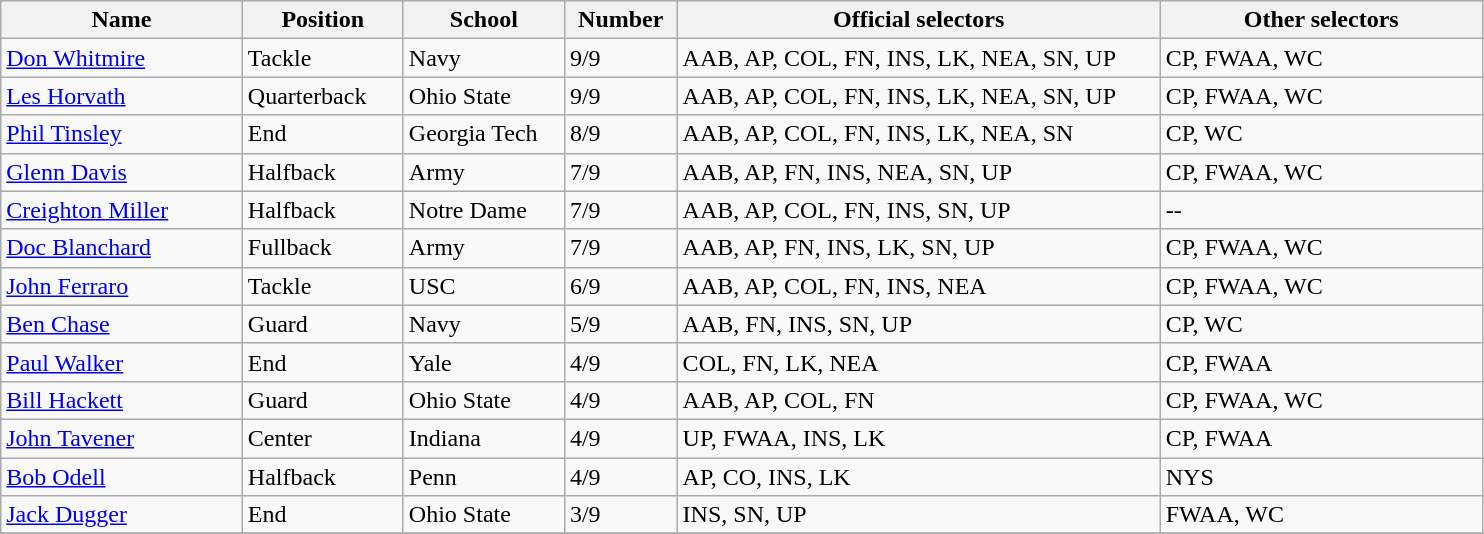<table class="wikitable sortable">
<tr>
<th bgcolor="#DDDDFF" width="15%">Name</th>
<th bgcolor="#DDDDFF" width="10%">Position</th>
<th bgcolor="#DDDDFF" width="10%">School</th>
<th bgcolor="#DDDDFF" width="7%">Number</th>
<th bgcolor="#DDDDFF" width="30%">Official selectors</th>
<th bgcolor="#DDDDFF" width="20%">Other selectors</th>
</tr>
<tr align="left">
<td><a href='#'>Don Whitmire</a></td>
<td>Tackle</td>
<td>Navy</td>
<td>9/9</td>
<td>AAB, AP, COL, FN, INS, LK, NEA, SN, UP</td>
<td>CP, FWAA, WC</td>
</tr>
<tr align="left">
<td><a href='#'>Les Horvath</a></td>
<td>Quarterback</td>
<td>Ohio State</td>
<td>9/9</td>
<td>AAB, AP, COL, FN, INS, LK, NEA, SN, UP</td>
<td>CP, FWAA, WC</td>
</tr>
<tr align="left">
<td><a href='#'>Phil Tinsley</a></td>
<td>End</td>
<td>Georgia Tech</td>
<td>8/9</td>
<td>AAB, AP, COL, FN, INS, LK, NEA, SN</td>
<td>CP, WC</td>
</tr>
<tr align="left">
<td><a href='#'>Glenn Davis</a></td>
<td>Halfback</td>
<td>Army</td>
<td>7/9</td>
<td>AAB, AP, FN, INS, NEA, SN, UP</td>
<td>CP, FWAA, WC</td>
</tr>
<tr align="left">
<td><a href='#'>Creighton Miller</a></td>
<td>Halfback</td>
<td>Notre Dame</td>
<td>7/9</td>
<td>AAB, AP, COL, FN, INS, SN, UP</td>
<td>--</td>
</tr>
<tr align="left">
<td><a href='#'>Doc Blanchard</a></td>
<td>Fullback</td>
<td>Army</td>
<td>7/9</td>
<td>AAB, AP, FN, INS, LK, SN, UP</td>
<td>CP, FWAA, WC</td>
</tr>
<tr align="left">
<td><a href='#'>John Ferraro</a></td>
<td>Tackle</td>
<td>USC</td>
<td>6/9</td>
<td>AAB, AP, COL, FN, INS, NEA</td>
<td>CP, FWAA, WC</td>
</tr>
<tr align="left">
<td><a href='#'>Ben Chase</a></td>
<td>Guard</td>
<td>Navy</td>
<td>5/9</td>
<td>AAB, FN, INS, SN, UP</td>
<td>CP, WC</td>
</tr>
<tr align="left">
<td><a href='#'>Paul Walker</a></td>
<td>End</td>
<td>Yale</td>
<td>4/9</td>
<td>COL, FN, LK, NEA</td>
<td>CP, FWAA</td>
</tr>
<tr align="left">
<td><a href='#'>Bill Hackett</a></td>
<td>Guard</td>
<td>Ohio State</td>
<td>4/9</td>
<td>AAB, AP, COL, FN</td>
<td>CP, FWAA, WC</td>
</tr>
<tr align="left">
<td><a href='#'>John Tavener</a></td>
<td>Center</td>
<td>Indiana</td>
<td>4/9</td>
<td>UP, FWAA, INS, LK</td>
<td>CP, FWAA</td>
</tr>
<tr align="left">
<td><a href='#'>Bob Odell</a></td>
<td>Halfback</td>
<td>Penn</td>
<td>4/9</td>
<td>AP, CO, INS, LK</td>
<td>NYS</td>
</tr>
<tr align="left">
<td><a href='#'>Jack Dugger</a></td>
<td>End</td>
<td>Ohio State</td>
<td>3/9</td>
<td>INS, SN, UP</td>
<td>FWAA, WC</td>
</tr>
<tr align="left">
</tr>
</table>
